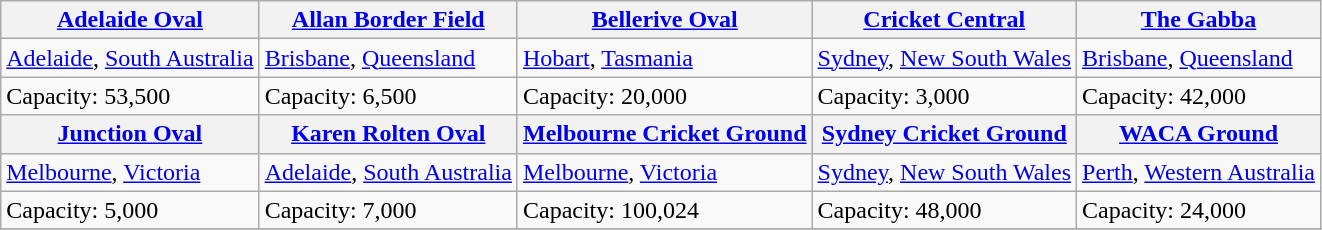<table class="wikitable">
<tr>
<th><a href='#'>Adelaide Oval</a></th>
<th><a href='#'>Allan Border Field</a></th>
<th><a href='#'>Bellerive Oval</a></th>
<th><a href='#'>Cricket Central</a></th>
<th><a href='#'>The Gabba</a></th>
</tr>
<tr>
<td><a href='#'>Adelaide</a>, <a href='#'>South Australia</a></td>
<td><a href='#'>Brisbane</a>, <a href='#'>Queensland</a></td>
<td><a href='#'>Hobart</a>, <a href='#'>Tasmania</a></td>
<td><a href='#'>Sydney</a>, <a href='#'>New South Wales</a></td>
<td><a href='#'>Brisbane</a>, <a href='#'>Queensland</a></td>
</tr>
<tr>
<td>Capacity: 53,500</td>
<td>Capacity: 6,500</td>
<td>Capacity: 20,000</td>
<td>Capacity: 3,000</td>
<td>Capacity: 42,000</td>
</tr>
<tr>
<th><a href='#'>Junction Oval</a></th>
<th><a href='#'>Karen Rolten Oval</a></th>
<th><a href='#'>Melbourne Cricket Ground</a></th>
<th><a href='#'>Sydney Cricket Ground</a></th>
<th><a href='#'>WACA Ground</a></th>
</tr>
<tr>
<td><a href='#'>Melbourne</a>, <a href='#'>Victoria</a></td>
<td><a href='#'>Adelaide</a>, <a href='#'>South Australia</a></td>
<td><a href='#'>Melbourne</a>, <a href='#'>Victoria</a></td>
<td><a href='#'>Sydney</a>, <a href='#'>New South Wales</a></td>
<td><a href='#'>Perth</a>, <a href='#'>Western Australia</a></td>
</tr>
<tr>
<td>Capacity: 5,000</td>
<td>Capacity: 7,000</td>
<td>Capacity: 100,024</td>
<td>Capacity: 48,000</td>
<td>Capacity: 24,000</td>
</tr>
<tr>
</tr>
</table>
